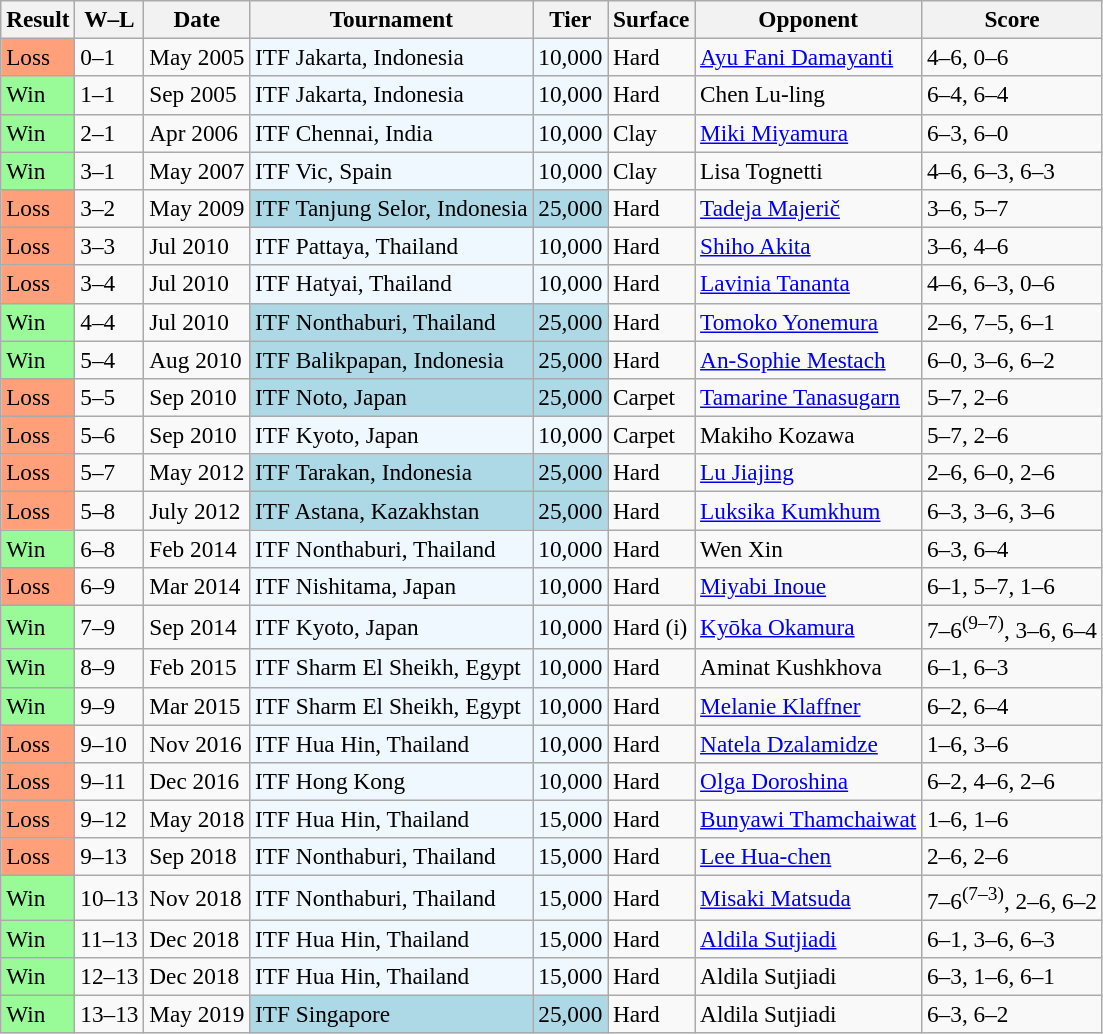<table class="sortable wikitable" style=font-size:97%>
<tr>
<th>Result</th>
<th class="unsortable">W–L</th>
<th>Date</th>
<th>Tournament</th>
<th>Tier</th>
<th>Surface</th>
<th>Opponent</th>
<th class="unsortable">Score</th>
</tr>
<tr>
<td style="background:#ffa07a;">Loss</td>
<td>0–1</td>
<td>May 2005</td>
<td style="background:#f0f8ff;">ITF Jakarta, Indonesia</td>
<td style="background:#f0f8ff;">10,000</td>
<td>Hard</td>
<td> <a href='#'>Ayu Fani Damayanti</a></td>
<td>4–6, 0–6</td>
</tr>
<tr>
<td style="background:#98fb98;">Win</td>
<td>1–1</td>
<td>Sep 2005</td>
<td style="background:#f0f8ff;">ITF Jakarta, Indonesia</td>
<td style="background:#f0f8ff;">10,000</td>
<td>Hard</td>
<td> Chen Lu-ling</td>
<td>6–4, 6–4</td>
</tr>
<tr>
<td style="background:#98fb98;">Win</td>
<td>2–1</td>
<td>Apr 2006</td>
<td style="background:#f0f8ff;">ITF Chennai, India</td>
<td style="background:#f0f8ff;">10,000</td>
<td>Clay</td>
<td> <a href='#'>Miki Miyamura</a></td>
<td>6–3, 6–0</td>
</tr>
<tr>
<td style="background:#98fb98;">Win</td>
<td>3–1</td>
<td>May 2007</td>
<td style="background:#f0f8ff;">ITF Vic, Spain</td>
<td style="background:#f0f8ff;">10,000</td>
<td>Clay</td>
<td> Lisa Tognetti</td>
<td>4–6, 6–3, 6–3</td>
</tr>
<tr>
<td style="background:#ffa07a;">Loss</td>
<td>3–2</td>
<td>May 2009</td>
<td style="background:lightblue;">ITF Tanjung Selor, Indonesia</td>
<td style="background:lightblue;">25,000</td>
<td>Hard</td>
<td> <a href='#'>Tadeja Majerič</a></td>
<td>3–6, 5–7</td>
</tr>
<tr>
<td style="background:#ffa07a;">Loss</td>
<td>3–3</td>
<td>Jul 2010</td>
<td style="background:#f0f8ff;">ITF Pattaya, Thailand</td>
<td style="background:#f0f8ff;">10,000</td>
<td>Hard</td>
<td> <a href='#'>Shiho Akita</a></td>
<td>3–6, 4–6</td>
</tr>
<tr>
<td style="background:#ffa07a;">Loss</td>
<td>3–4</td>
<td>Jul 2010</td>
<td style="background:#f0f8ff;">ITF Hatyai, Thailand</td>
<td style="background:#f0f8ff;">10,000</td>
<td>Hard</td>
<td> <a href='#'>Lavinia Tananta</a></td>
<td>4–6, 6–3, 0–6</td>
</tr>
<tr>
<td style="background:#98fb98;">Win</td>
<td>4–4</td>
<td>Jul 2010</td>
<td style="background:lightblue;">ITF Nonthaburi, Thailand</td>
<td style="background:lightblue;">25,000</td>
<td>Hard</td>
<td> <a href='#'>Tomoko Yonemura</a></td>
<td>2–6, 7–5, 6–1</td>
</tr>
<tr>
<td style="background:#98fb98;">Win</td>
<td>5–4</td>
<td>Aug 2010</td>
<td style="background:lightblue;">ITF Balikpapan, Indonesia</td>
<td style="background:lightblue;">25,000</td>
<td>Hard</td>
<td> <a href='#'>An-Sophie Mestach</a></td>
<td>6–0, 3–6, 6–2</td>
</tr>
<tr>
<td style="background:#ffa07a;">Loss</td>
<td>5–5</td>
<td>Sep 2010</td>
<td style="background:lightblue;">ITF Noto, Japan</td>
<td style="background:lightblue;">25,000</td>
<td>Carpet</td>
<td> <a href='#'>Tamarine Tanasugarn</a></td>
<td>5–7, 2–6</td>
</tr>
<tr>
<td style="background:#ffa07a;">Loss</td>
<td>5–6</td>
<td>Sep 2010</td>
<td style="background:#f0f8ff;">ITF Kyoto, Japan</td>
<td style="background:#f0f8ff;">10,000</td>
<td>Carpet</td>
<td> Makiho Kozawa</td>
<td>5–7, 2–6</td>
</tr>
<tr>
<td style="background:#ffa07a;">Loss</td>
<td>5–7</td>
<td>May 2012</td>
<td style="background:lightblue;">ITF Tarakan, Indonesia</td>
<td style="background:lightblue;">25,000</td>
<td>Hard</td>
<td> <a href='#'>Lu Jiajing</a></td>
<td>2–6, 6–0, 2–6</td>
</tr>
<tr>
<td style="background:#ffa07a;">Loss</td>
<td>5–8</td>
<td>July 2012</td>
<td style="background:lightblue;">ITF Astana, Kazakhstan</td>
<td style="background:lightblue;">25,000</td>
<td>Hard</td>
<td> <a href='#'>Luksika Kumkhum</a></td>
<td>6–3, 3–6, 3–6</td>
</tr>
<tr>
<td style="background:#98fb98;">Win</td>
<td>6–8</td>
<td>Feb 2014</td>
<td style="background:#f0f8ff;">ITF Nonthaburi, Thailand</td>
<td style="background:#f0f8ff;">10,000</td>
<td>Hard</td>
<td> Wen Xin</td>
<td>6–3, 6–4</td>
</tr>
<tr>
<td style="background:#ffa07a;">Loss</td>
<td>6–9</td>
<td>Mar 2014</td>
<td style="background:#f0f8ff;">ITF Nishitama, Japan</td>
<td style="background:#f0f8ff;">10,000</td>
<td>Hard</td>
<td> <a href='#'>Miyabi Inoue</a></td>
<td>6–1, 5–7, 1–6</td>
</tr>
<tr>
<td style="background:#98fb98;">Win</td>
<td>7–9</td>
<td>Sep 2014</td>
<td style="background:#f0f8ff;">ITF Kyoto, Japan</td>
<td style="background:#f0f8ff;">10,000</td>
<td>Hard (i)</td>
<td> <a href='#'>Kyōka Okamura</a></td>
<td>7–6<sup>(9–7)</sup>, 3–6, 6–4</td>
</tr>
<tr>
<td style="background:#98fb98;">Win</td>
<td>8–9</td>
<td>Feb 2015</td>
<td style="background:#f0f8ff;">ITF Sharm El Sheikh, Egypt</td>
<td style="background:#f0f8ff;">10,000</td>
<td>Hard</td>
<td> Aminat Kushkhova</td>
<td>6–1, 6–3</td>
</tr>
<tr>
<td style="background:#98fb98;">Win</td>
<td>9–9</td>
<td>Mar 2015</td>
<td style="background:#f0f8ff;">ITF Sharm El Sheikh, Egypt</td>
<td style="background:#f0f8ff;">10,000</td>
<td>Hard</td>
<td> <a href='#'>Melanie Klaffner</a></td>
<td>6–2, 6–4</td>
</tr>
<tr>
<td style="background:#ffa07a;">Loss</td>
<td>9–10</td>
<td>Nov 2016</td>
<td style="background:#f0f8ff;">ITF Hua Hin, Thailand</td>
<td style="background:#f0f8ff;">10,000</td>
<td>Hard</td>
<td> <a href='#'>Natela Dzalamidze</a></td>
<td>1–6, 3–6</td>
</tr>
<tr>
<td style="background:#ffa07a;">Loss</td>
<td>9–11</td>
<td>Dec 2016</td>
<td style="background:#f0f8ff;">ITF Hong Kong</td>
<td style="background:#f0f8ff;">10,000</td>
<td>Hard</td>
<td> <a href='#'>Olga Doroshina</a></td>
<td>6–2, 4–6, 2–6</td>
</tr>
<tr>
<td style="background:#ffa07a;">Loss</td>
<td>9–12</td>
<td>May 2018</td>
<td style="background:#f0f8ff;">ITF Hua Hin, Thailand</td>
<td style="background:#f0f8ff;">15,000</td>
<td>Hard</td>
<td> <a href='#'>Bunyawi Thamchaiwat</a></td>
<td>1–6, 1–6</td>
</tr>
<tr>
<td style="background:#ffa07a;">Loss</td>
<td>9–13</td>
<td>Sep 2018</td>
<td style="background:#f0f8ff;">ITF Nonthaburi, Thailand</td>
<td style="background:#f0f8ff;">15,000</td>
<td>Hard</td>
<td> <a href='#'>Lee Hua-chen</a></td>
<td>2–6, 2–6</td>
</tr>
<tr>
<td style="background:#98fb98;">Win</td>
<td>10–13</td>
<td>Nov 2018</td>
<td style="background:#f0f8ff;">ITF Nonthaburi, Thailand</td>
<td style="background:#f0f8ff;">15,000</td>
<td>Hard</td>
<td> <a href='#'>Misaki Matsuda</a></td>
<td>7–6<sup>(7–3)</sup>, 2–6, 6–2</td>
</tr>
<tr>
<td style="background:#98fb98;">Win</td>
<td>11–13</td>
<td>Dec 2018</td>
<td style="background:#f0f8ff;">ITF Hua Hin, Thailand</td>
<td style="background:#f0f8ff;">15,000</td>
<td>Hard</td>
<td> <a href='#'>Aldila Sutjiadi</a></td>
<td>6–1, 3–6, 6–3</td>
</tr>
<tr>
<td style="background:#98fb98;">Win</td>
<td>12–13</td>
<td>Dec 2018</td>
<td style="background:#f0f8ff;">ITF Hua Hin, Thailand</td>
<td style="background:#f0f8ff;">15,000</td>
<td>Hard</td>
<td> Aldila Sutjiadi</td>
<td>6–3, 1–6, 6–1</td>
</tr>
<tr>
<td style="background:#98fb98;">Win</td>
<td>13–13</td>
<td>May 2019</td>
<td style="background:lightblue;">ITF Singapore</td>
<td style="background:lightblue;">25,000</td>
<td>Hard</td>
<td> Aldila Sutjiadi</td>
<td>6–3, 6–2</td>
</tr>
</table>
